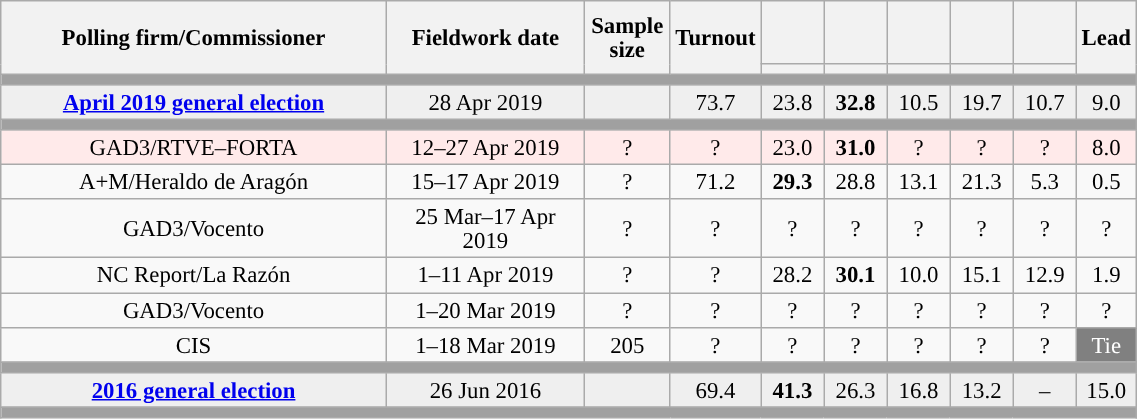<table class="wikitable collapsible collapsed" style="text-align:center; font-size:95%; line-height:16px;">
<tr style="height:42px;">
<th style="width:250px;" rowspan="2">Polling firm/Commissioner</th>
<th style="width:125px;" rowspan="2">Fieldwork date</th>
<th style="width:50px;" rowspan="2">Sample size</th>
<th style="width:45px;" rowspan="2">Turnout</th>
<th style="width:35px;"></th>
<th style="width:35px;"></th>
<th style="width:35px;"></th>
<th style="width:35px;"></th>
<th style="width:35px;"></th>
<th style="width:30px;" rowspan="2">Lead</th>
</tr>
<tr>
<th style="color:inherit;background:"></th>
<th style="color:inherit;background:"></th>
<th style="color:inherit;background:"></th>
<th style="color:inherit;background:"></th>
<th style="color:inherit;background:"></th>
</tr>
<tr>
<td colspan="10" style="background:#A0A0A0"></td>
</tr>
<tr style="background:#EFEFEF;">
<td><strong><a href='#'>April 2019 general election</a></strong></td>
<td>28 Apr 2019</td>
<td></td>
<td>73.7</td>
<td>23.8<br></td>
<td><strong>32.8</strong><br></td>
<td>10.5<br></td>
<td>19.7<br></td>
<td>10.7<br></td>
<td style="background:">9.0</td>
</tr>
<tr>
<td colspan="10" style="background:#A0A0A0"></td>
</tr>
<tr style="background:#FFEAEA;">
<td>GAD3/RTVE–FORTA</td>
<td>12–27 Apr 2019</td>
<td>?</td>
<td>?</td>
<td>23.0<br></td>
<td><strong>31.0</strong><br></td>
<td>?<br></td>
<td>?<br></td>
<td>?<br></td>
<td style="background:">8.0</td>
</tr>
<tr>
<td>A+M/Heraldo de Aragón</td>
<td>15–17 Apr 2019</td>
<td>?</td>
<td>71.2</td>
<td><strong>29.3</strong><br></td>
<td>28.8<br></td>
<td>13.1<br></td>
<td>21.3<br></td>
<td>5.3<br></td>
<td style="background:">0.5</td>
</tr>
<tr>
<td>GAD3/Vocento</td>
<td>25 Mar–17 Apr 2019</td>
<td>?</td>
<td>?</td>
<td>?<br></td>
<td>?<br></td>
<td>?<br></td>
<td>?<br></td>
<td>?<br></td>
<td style="background:">?</td>
</tr>
<tr>
<td>NC Report/La Razón</td>
<td>1–11 Apr 2019</td>
<td>?</td>
<td>?</td>
<td>28.2<br></td>
<td><strong>30.1</strong><br></td>
<td>10.0<br></td>
<td>15.1<br></td>
<td>12.9<br></td>
<td style="background:">1.9</td>
</tr>
<tr>
<td>GAD3/Vocento</td>
<td>1–20 Mar 2019</td>
<td>?</td>
<td>?</td>
<td>?<br></td>
<td>?<br></td>
<td>?<br></td>
<td>?<br></td>
<td>?<br></td>
<td style="background:">?</td>
</tr>
<tr>
<td>CIS</td>
<td>1–18 Mar 2019</td>
<td>205</td>
<td>?</td>
<td>?<br></td>
<td>?<br></td>
<td>?<br></td>
<td>?<br></td>
<td>?<br></td>
<td style="background:gray;color:white;">Tie</td>
</tr>
<tr>
<td colspan="10" style="background:#A0A0A0"></td>
</tr>
<tr style="background:#EFEFEF;">
<td><strong><a href='#'>2016 general election</a></strong></td>
<td>26 Jun 2016</td>
<td></td>
<td>69.4</td>
<td><strong>41.3</strong><br></td>
<td>26.3<br></td>
<td>16.8<br></td>
<td>13.2<br></td>
<td>–</td>
<td style="background:">15.0</td>
</tr>
<tr>
<td colspan="10" style="background:#A0A0A0"></td>
</tr>
</table>
